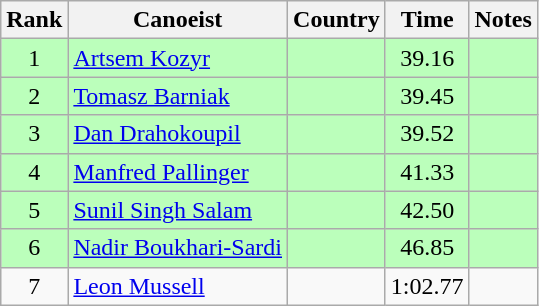<table class="wikitable" style="text-align:center">
<tr>
<th>Rank</th>
<th>Canoeist</th>
<th>Country</th>
<th>Time</th>
<th>Notes</th>
</tr>
<tr bgcolor=bbffbb>
<td>1</td>
<td align="left"><a href='#'>Artsem Kozyr</a></td>
<td align="left"></td>
<td>39.16</td>
<td></td>
</tr>
<tr bgcolor=bbffbb>
<td>2</td>
<td align="left"><a href='#'>Tomasz Barniak</a></td>
<td align="left"></td>
<td>39.45</td>
<td></td>
</tr>
<tr bgcolor=bbffbb>
<td>3</td>
<td align="left"><a href='#'>Dan Drahokoupil</a></td>
<td align="left"></td>
<td>39.52</td>
<td></td>
</tr>
<tr bgcolor=bbffbb>
<td>4</td>
<td align="left"><a href='#'>Manfred Pallinger</a></td>
<td align="left"></td>
<td>41.33</td>
<td></td>
</tr>
<tr bgcolor=bbffbb>
<td>5</td>
<td align="left"><a href='#'>Sunil Singh Salam</a></td>
<td align="left"></td>
<td>42.50</td>
<td></td>
</tr>
<tr bgcolor=bbffbb>
<td>6</td>
<td align="left"><a href='#'>Nadir Boukhari-Sardi</a></td>
<td align="left"></td>
<td>46.85</td>
<td></td>
</tr>
<tr>
<td>7</td>
<td align="left"><a href='#'>Leon Mussell</a></td>
<td align="left"></td>
<td>1:02.77</td>
<td></td>
</tr>
</table>
